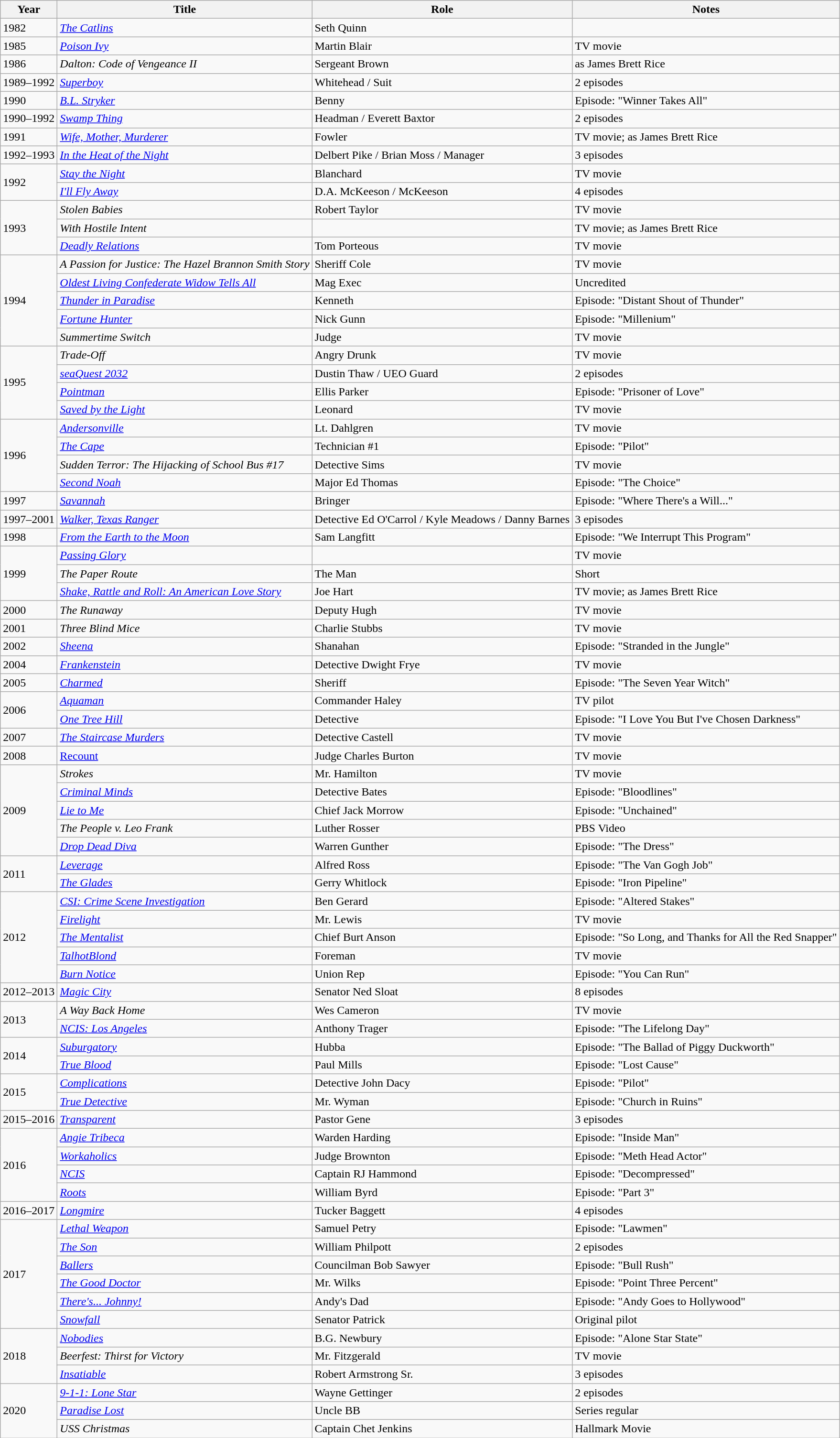<table class="wikitable sortable">
<tr>
<th>Year</th>
<th>Title</th>
<th>Role</th>
<th class="unsortable">Notes</th>
</tr>
<tr>
<td>1982</td>
<td><em><a href='#'>The Catlins</a></em></td>
<td>Seth Quinn</td>
<td></td>
</tr>
<tr>
<td>1985</td>
<td><em><a href='#'>Poison Ivy</a></em></td>
<td>Martin Blair</td>
<td>TV movie</td>
</tr>
<tr>
<td>1986</td>
<td><em>Dalton: Code of Vengeance II</em></td>
<td>Sergeant Brown</td>
<td>as James Brett Rice</td>
</tr>
<tr>
<td>1989–1992</td>
<td><em><a href='#'>Superboy</a></em></td>
<td>Whitehead / Suit</td>
<td>2 episodes</td>
</tr>
<tr>
<td>1990</td>
<td><em><a href='#'>B.L. Stryker</a></em></td>
<td>Benny</td>
<td>Episode: "Winner Takes All"</td>
</tr>
<tr>
<td>1990–1992</td>
<td><em><a href='#'>Swamp Thing</a></em></td>
<td>Headman / Everett Baxtor</td>
<td>2 episodes</td>
</tr>
<tr>
<td>1991</td>
<td><em><a href='#'>Wife, Mother, Murderer</a></em></td>
<td>Fowler</td>
<td>TV movie; as James Brett Rice</td>
</tr>
<tr>
<td>1992–1993</td>
<td><em><a href='#'>In the Heat of the Night</a></em></td>
<td>Delbert Pike / Brian Moss / Manager</td>
<td>3 episodes</td>
</tr>
<tr>
<td rowspan=2>1992</td>
<td><em><a href='#'>Stay the Night</a></em></td>
<td>Blanchard</td>
<td>TV movie</td>
</tr>
<tr>
<td><em><a href='#'>I'll Fly Away</a></em></td>
<td>D.A. McKeeson / McKeeson</td>
<td>4 episodes</td>
</tr>
<tr>
<td rowspan=3>1993</td>
<td><em>Stolen Babies</em></td>
<td>Robert Taylor</td>
<td>TV movie</td>
</tr>
<tr>
<td><em>With Hostile Intent</em></td>
<td></td>
<td>TV movie; as James Brett Rice</td>
</tr>
<tr>
<td><em><a href='#'>Deadly Relations</a></em></td>
<td>Tom Porteous</td>
<td>TV movie</td>
</tr>
<tr>
<td rowspan=5>1994</td>
<td><em>A Passion for Justice: The Hazel Brannon Smith Story</em></td>
<td>Sheriff Cole</td>
<td>TV movie</td>
</tr>
<tr>
<td><em><a href='#'>Oldest Living Confederate Widow Tells All</a></em></td>
<td>Mag Exec</td>
<td>Uncredited</td>
</tr>
<tr>
<td><em><a href='#'>Thunder in Paradise</a></em></td>
<td>Kenneth</td>
<td>Episode: "Distant Shout of Thunder"</td>
</tr>
<tr>
<td><em><a href='#'>Fortune Hunter</a></em></td>
<td>Nick Gunn</td>
<td>Episode: "Millenium"</td>
</tr>
<tr>
<td><em>Summertime Switch</em></td>
<td>Judge</td>
<td>TV movie</td>
</tr>
<tr>
<td rowspan=4>1995</td>
<td><em>Trade-Off</em></td>
<td>Angry Drunk</td>
<td>TV movie</td>
</tr>
<tr>
<td><em><a href='#'>seaQuest 2032</a></em></td>
<td>Dustin Thaw / UEO Guard</td>
<td>2 episodes</td>
</tr>
<tr>
<td><em><a href='#'>Pointman</a></em></td>
<td>Ellis Parker</td>
<td>Episode: "Prisoner of Love"</td>
</tr>
<tr>
<td><em><a href='#'>Saved by the Light</a></em></td>
<td>Leonard</td>
<td>TV movie</td>
</tr>
<tr>
<td rowspan=4>1996</td>
<td><em><a href='#'>Andersonville</a></em></td>
<td>Lt. Dahlgren</td>
<td>TV movie</td>
</tr>
<tr>
<td><em><a href='#'>The Cape</a></em></td>
<td>Technician #1</td>
<td>Episode: "Pilot"</td>
</tr>
<tr>
<td><em>Sudden Terror: The Hijacking of School Bus #17</em></td>
<td>Detective Sims</td>
<td>TV movie</td>
</tr>
<tr>
<td><em><a href='#'>Second Noah</a></em></td>
<td>Major Ed Thomas</td>
<td>Episode: "The Choice"</td>
</tr>
<tr>
<td>1997</td>
<td><em><a href='#'>Savannah</a></em></td>
<td>Bringer</td>
<td>Episode: "Where There's a Will..."</td>
</tr>
<tr>
<td>1997–2001</td>
<td><em><a href='#'>Walker, Texas Ranger</a></em></td>
<td>Detective Ed O'Carrol / Kyle Meadows / Danny Barnes</td>
<td>3 episodes</td>
</tr>
<tr>
<td>1998</td>
<td><em><a href='#'>From the Earth to the Moon</a></em></td>
<td>Sam Langfitt</td>
<td>Episode: "We Interrupt This Program"</td>
</tr>
<tr>
<td rowspan=3>1999</td>
<td><em><a href='#'>Passing Glory</a></em></td>
<td></td>
<td>TV movie</td>
</tr>
<tr>
<td><em>The Paper Route</em></td>
<td>The Man</td>
<td>Short</td>
</tr>
<tr>
<td><em><a href='#'>Shake, Rattle and Roll: An American Love Story</a></em></td>
<td>Joe Hart</td>
<td>TV movie; as James Brett Rice</td>
</tr>
<tr>
<td>2000</td>
<td><em>The Runaway</em></td>
<td>Deputy Hugh</td>
<td>TV movie</td>
</tr>
<tr>
<td>2001</td>
<td><em>Three Blind Mice</em></td>
<td>Charlie Stubbs</td>
<td>TV movie</td>
</tr>
<tr>
<td>2002</td>
<td><em><a href='#'>Sheena</a></em></td>
<td>Shanahan</td>
<td>Episode: "Stranded in the Jungle"</td>
</tr>
<tr>
<td>2004</td>
<td><em><a href='#'>Frankenstein</a></em></td>
<td>Detective Dwight Frye</td>
<td>TV movie</td>
</tr>
<tr>
<td>2005</td>
<td><em><a href='#'>Charmed</a></em></td>
<td>Sheriff</td>
<td>Episode: "The Seven Year Witch"</td>
</tr>
<tr>
<td rowspan=2>2006</td>
<td><em><a href='#'>Aquaman</a></em></td>
<td>Commander Haley</td>
<td>TV pilot</td>
</tr>
<tr>
<td><em><a href='#'>One Tree Hill</a></em></td>
<td>Detective</td>
<td>Episode: "I Love You But I've Chosen Darkness"</td>
</tr>
<tr>
<td>2007</td>
<td><em><a href='#'>The Staircase Murders</a></em></td>
<td>Detective Castell</td>
<td>TV movie</td>
</tr>
<tr>
<td>2008</td>
<td><a href='#'>Recount</a></td>
<td>Judge Charles Burton</td>
<td>TV movie</td>
</tr>
<tr>
<td rowspan=5>2009</td>
<td><em>Strokes</em></td>
<td>Mr. Hamilton</td>
<td>TV movie</td>
</tr>
<tr>
<td><em><a href='#'>Criminal Minds</a></em></td>
<td>Detective Bates</td>
<td>Episode: "Bloodlines"</td>
</tr>
<tr>
<td><em><a href='#'>Lie to Me</a></em></td>
<td>Chief Jack Morrow</td>
<td>Episode: "Unchained"</td>
</tr>
<tr>
<td><em>The People v. Leo Frank</em></td>
<td>Luther Rosser</td>
<td>PBS Video</td>
</tr>
<tr>
<td><em><a href='#'>Drop Dead Diva</a></em></td>
<td>Warren Gunther</td>
<td>Episode: "The Dress"</td>
</tr>
<tr>
<td rowspan=2>2011</td>
<td><em><a href='#'>Leverage</a></em></td>
<td>Alfred Ross</td>
<td>Episode: "The Van Gogh Job"</td>
</tr>
<tr>
<td><em><a href='#'>The Glades</a></em></td>
<td>Gerry Whitlock</td>
<td>Episode: "Iron Pipeline"</td>
</tr>
<tr>
<td rowspan=5>2012</td>
<td><em><a href='#'>CSI: Crime Scene Investigation</a></em></td>
<td>Ben Gerard</td>
<td>Episode: "Altered Stakes"</td>
</tr>
<tr>
<td><em><a href='#'>Firelight</a></em></td>
<td>Mr. Lewis</td>
<td>TV movie</td>
</tr>
<tr>
<td><em><a href='#'>The Mentalist</a></em></td>
<td>Chief Burt Anson</td>
<td>Episode: "So Long, and Thanks for All the Red Snapper"</td>
</tr>
<tr>
<td><em><a href='#'>TalhotBlond</a></em></td>
<td>Foreman</td>
<td>TV movie</td>
</tr>
<tr>
<td><em><a href='#'>Burn Notice</a></em></td>
<td>Union Rep</td>
<td>Episode: "You Can Run"</td>
</tr>
<tr>
<td>2012–2013</td>
<td><em><a href='#'>Magic City</a></em></td>
<td>Senator Ned Sloat</td>
<td>8 episodes</td>
</tr>
<tr>
<td rowspan=2>2013</td>
<td><em>A Way Back Home</em></td>
<td>Wes Cameron</td>
<td>TV movie</td>
</tr>
<tr>
<td><em><a href='#'>NCIS: Los Angeles</a></em></td>
<td>Anthony Trager</td>
<td>Episode: "The Lifelong Day"</td>
</tr>
<tr>
<td rowspan=2>2014</td>
<td><em><a href='#'>Suburgatory</a></em></td>
<td>Hubba</td>
<td>Episode: "The Ballad of Piggy Duckworth"</td>
</tr>
<tr>
<td><em><a href='#'>True Blood</a></em></td>
<td>Paul Mills</td>
<td>Episode: "Lost Cause"</td>
</tr>
<tr>
<td rowspan=2>2015</td>
<td><em><a href='#'>Complications</a></em></td>
<td>Detective John Dacy</td>
<td>Episode: "Pilot"</td>
</tr>
<tr>
<td><em><a href='#'>True Detective</a></em></td>
<td>Mr. Wyman</td>
<td>Episode: "Church in Ruins"</td>
</tr>
<tr>
<td>2015–2016</td>
<td><em><a href='#'>Transparent</a></em></td>
<td>Pastor Gene</td>
<td>3 episodes</td>
</tr>
<tr>
<td rowspan=4>2016</td>
<td><em><a href='#'>Angie Tribeca</a></em></td>
<td>Warden Harding</td>
<td>Episode: "Inside Man"</td>
</tr>
<tr>
<td><em><a href='#'>Workaholics</a></em></td>
<td>Judge Brownton</td>
<td>Episode: "Meth Head Actor"</td>
</tr>
<tr>
<td><em><a href='#'>NCIS</a></em></td>
<td>Captain RJ Hammond</td>
<td>Episode: "Decompressed"</td>
</tr>
<tr>
<td><em><a href='#'>Roots</a></em></td>
<td>William Byrd</td>
<td>Episode: "Part 3"</td>
</tr>
<tr>
<td>2016–2017</td>
<td><em><a href='#'>Longmire</a></em></td>
<td>Tucker Baggett</td>
<td>4 episodes</td>
</tr>
<tr>
<td rowspan=6>2017</td>
<td><em><a href='#'>Lethal Weapon</a></em></td>
<td>Samuel Petry</td>
<td>Episode: "Lawmen"</td>
</tr>
<tr>
<td><em><a href='#'>The Son</a></em></td>
<td>William Philpott</td>
<td>2 episodes</td>
</tr>
<tr>
<td><em><a href='#'>Ballers</a></em></td>
<td>Councilman Bob Sawyer</td>
<td>Episode: "Bull Rush"</td>
</tr>
<tr>
<td><em><a href='#'>The Good Doctor</a></em></td>
<td>Mr. Wilks</td>
<td>Episode: "Point Three Percent"</td>
</tr>
<tr>
<td><em><a href='#'>There's... Johnny!</a></em></td>
<td>Andy's Dad</td>
<td>Episode: "Andy Goes to Hollywood"</td>
</tr>
<tr>
<td><em><a href='#'>Snowfall</a></em></td>
<td>Senator Patrick</td>
<td>Original pilot</td>
</tr>
<tr>
<td rowspan="3">2018</td>
<td><em><a href='#'>Nobodies</a></em></td>
<td>B.G. Newbury</td>
<td>Episode: "Alone Star State"</td>
</tr>
<tr>
<td><em>Beerfest: Thirst for Victory</em></td>
<td>Mr. Fitzgerald</td>
<td>TV movie</td>
</tr>
<tr>
<td><em><a href='#'>Insatiable</a></em></td>
<td>Robert Armstrong Sr.</td>
<td>3 episodes</td>
</tr>
<tr>
<td rowspan="3">2020</td>
<td><em><a href='#'>9-1-1: Lone Star</a></em></td>
<td>Wayne Gettinger</td>
<td>2 episodes</td>
</tr>
<tr>
<td><em><a href='#'>Paradise Lost</a></em></td>
<td>Uncle BB</td>
<td>Series regular</td>
</tr>
<tr>
<td><em> USS Christmas </em></td>
<td>Captain Chet Jenkins</td>
<td>Hallmark Movie</td>
</tr>
</table>
